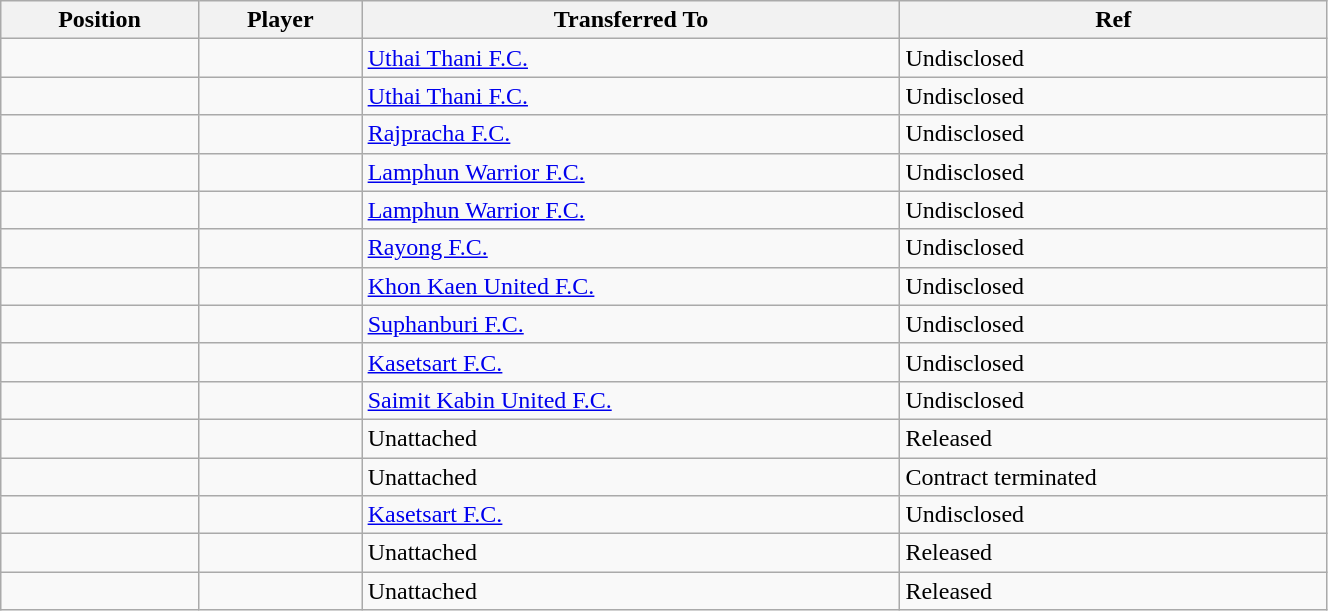<table class="wikitable sortable" style="width:70%; text-align:center; font-size:100%; text-align:left;">
<tr>
<th>Position</th>
<th>Player</th>
<th>Transferred To</th>
<th>Ref</th>
</tr>
<tr>
<td></td>
<td></td>
<td> <a href='#'>Uthai Thani F.C.</a></td>
<td>Undisclosed  </td>
</tr>
<tr>
<td></td>
<td></td>
<td> <a href='#'>Uthai Thani F.C.</a></td>
<td>Undisclosed  </td>
</tr>
<tr>
<td></td>
<td></td>
<td> <a href='#'>Rajpracha F.C.</a></td>
<td>Undisclosed  </td>
</tr>
<tr>
<td></td>
<td></td>
<td> <a href='#'>Lamphun Warrior F.C.</a></td>
<td>Undisclosed  </td>
</tr>
<tr>
<td></td>
<td></td>
<td> <a href='#'>Lamphun Warrior F.C.</a></td>
<td>Undisclosed  </td>
</tr>
<tr>
<td></td>
<td></td>
<td> <a href='#'>Rayong F.C.</a></td>
<td>Undisclosed  </td>
</tr>
<tr>
<td></td>
<td></td>
<td> <a href='#'>Khon Kaen United F.C.</a></td>
<td>Undisclosed  </td>
</tr>
<tr>
<td></td>
<td></td>
<td> <a href='#'>Suphanburi F.C.</a></td>
<td>Undisclosed  </td>
</tr>
<tr>
<td></td>
<td></td>
<td> <a href='#'>Kasetsart F.C.</a></td>
<td>Undisclosed  </td>
</tr>
<tr>
<td></td>
<td></td>
<td> <a href='#'>Saimit Kabin United F.C.</a></td>
<td>Undisclosed  </td>
</tr>
<tr>
<td></td>
<td></td>
<td>Unattached</td>
<td>Released</td>
</tr>
<tr>
<td></td>
<td></td>
<td>Unattached</td>
<td>Contract terminated</td>
</tr>
<tr>
<td></td>
<td></td>
<td> <a href='#'>Kasetsart F.C.</a></td>
<td>Undisclosed  </td>
</tr>
<tr>
<td></td>
<td></td>
<td>Unattached</td>
<td>Released</td>
</tr>
<tr>
<td></td>
<td></td>
<td>Unattached</td>
<td>Released</td>
</tr>
</table>
